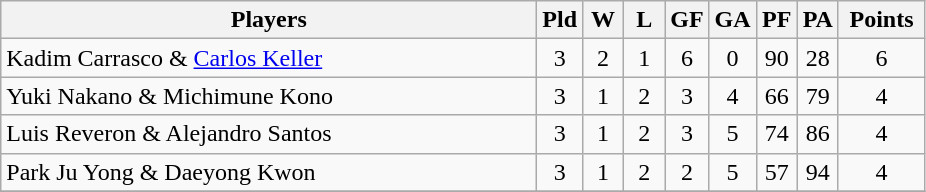<table class=wikitable style="text-align:center">
<tr>
<th width=350>Players</th>
<th width=20>Pld</th>
<th width=20>W</th>
<th width=20>L</th>
<th width=20>GF</th>
<th width=20>GA</th>
<th width=20>PF</th>
<th width=20>PA</th>
<th width=50>Points</th>
</tr>
<tr>
<td align=left> Kadim Carrasco & <a href='#'>Carlos Keller</a></td>
<td>3</td>
<td>2</td>
<td>1</td>
<td>6</td>
<td>0</td>
<td>90</td>
<td>28</td>
<td>6</td>
</tr>
<tr>
<td align=left> Yuki Nakano & Michimune Kono</td>
<td>3</td>
<td>1</td>
<td>2</td>
<td>3</td>
<td>4</td>
<td>66</td>
<td>79</td>
<td>4</td>
</tr>
<tr>
<td align=left> Luis Reveron & Alejandro Santos</td>
<td>3</td>
<td>1</td>
<td>2</td>
<td>3</td>
<td>5</td>
<td>74</td>
<td>86</td>
<td>4</td>
</tr>
<tr>
<td align=left> Park Ju Yong & Daeyong Kwon</td>
<td>3</td>
<td>1</td>
<td>2</td>
<td>2</td>
<td>5</td>
<td>57</td>
<td>94</td>
<td>4</td>
</tr>
<tr>
</tr>
</table>
